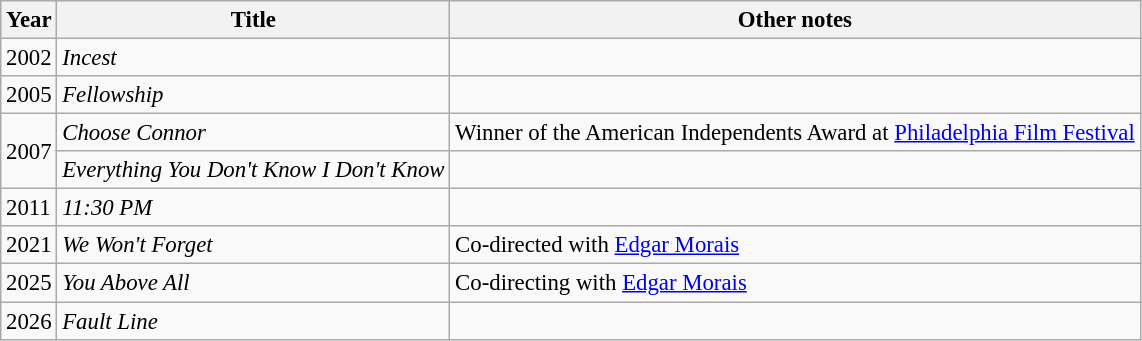<table class="wikitable" style="font-size: 95%;">
<tr>
<th>Year</th>
<th>Title</th>
<th>Other notes</th>
</tr>
<tr>
<td>2002</td>
<td><em>Incest</em></td>
<td></td>
</tr>
<tr>
<td rowspan =1>2005</td>
<td><em>Fellowship</em></td>
<td></td>
</tr>
<tr>
<td rowspan =2>2007</td>
<td><em>Choose Connor</em></td>
<td>Winner of the American Independents Award at <a href='#'>Philadelphia Film Festival</a></td>
</tr>
<tr>
<td><em>Everything You Don't Know I Don't Know</em></td>
<td></td>
</tr>
<tr>
<td rowspan =1>2011</td>
<td><em>11:30 PM</em></td>
<td></td>
</tr>
<tr>
<td rowspan =1>2021</td>
<td><em>We Won't Forget</em></td>
<td>Co-directed with <a href='#'>Edgar Morais</a></td>
</tr>
<tr>
<td>2025</td>
<td><em>You Above All</em></td>
<td>Co-directing with <a href='#'>Edgar Morais</a></td>
</tr>
<tr>
<td>2026</td>
<td><em>Fault Line</em></td>
</tr>
</table>
